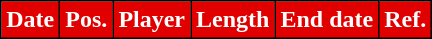<table class="wikitable plainrowheaders sortable">
<tr>
<th style="background:#E00000;border:1px solid black;color:white">Date</th>
<th style="background:#E00000;border:1px solid black;color:white">Pos.</th>
<th style="background:#E00000;border:1px solid black;color:white">Player</th>
<th style="background:#E00000;border:1px solid black;color:white">Length</th>
<th style="background:#E00000;border:1px solid black;color:white">End date</th>
<th style="background:#E00000;border:1px solid black;color:white">Ref.</th>
</tr>
</table>
